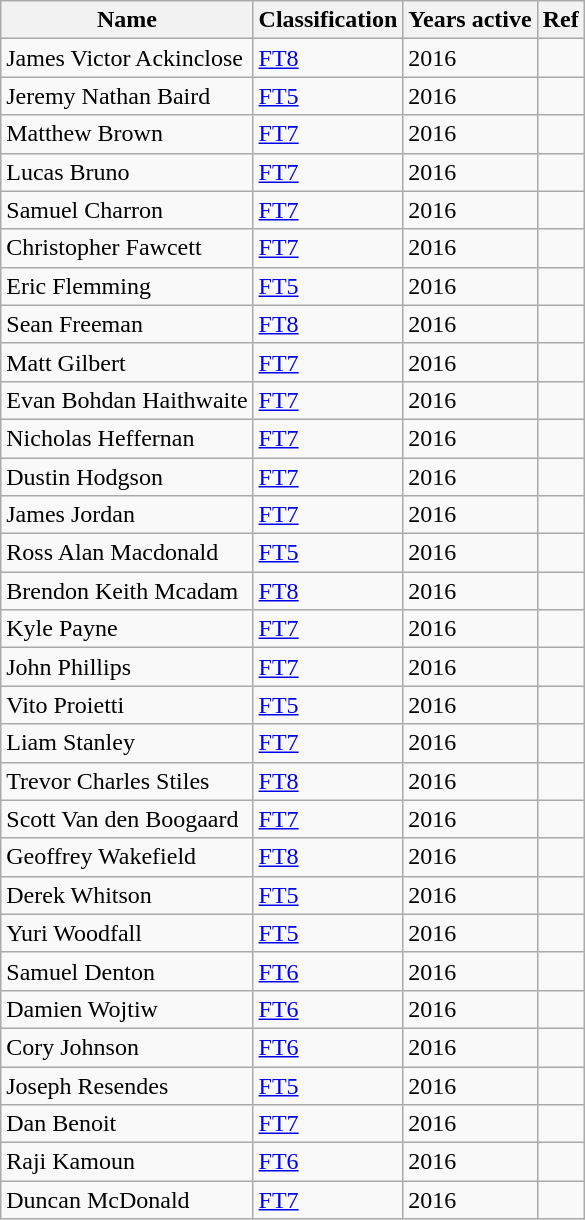<table class="wikitable sortable">
<tr>
<th>Name</th>
<th>Classification</th>
<th>Years active</th>
<th>Ref</th>
</tr>
<tr>
<td>James Victor Ackinclose</td>
<td><a href='#'>FT8</a></td>
<td>2016</td>
<td></td>
</tr>
<tr --->
<td>Jeremy Nathan Baird</td>
<td><a href='#'>FT5</a></td>
<td>2016</td>
<td></td>
</tr>
<tr --->
<td>Matthew Brown</td>
<td><a href='#'>FT7</a></td>
<td>2016</td>
<td></td>
</tr>
<tr --->
<td>Lucas Bruno</td>
<td><a href='#'>FT7</a></td>
<td>2016</td>
<td></td>
</tr>
<tr --->
<td>Samuel Charron</td>
<td><a href='#'>FT7</a></td>
<td>2016</td>
<td></td>
</tr>
<tr --->
<td>Christopher Fawcett</td>
<td><a href='#'>FT7</a></td>
<td>2016</td>
<td></td>
</tr>
<tr --->
<td>Eric Flemming</td>
<td><a href='#'>FT5</a></td>
<td>2016</td>
<td></td>
</tr>
<tr --->
<td>Sean Freeman</td>
<td><a href='#'>FT8</a></td>
<td>2016</td>
<td></td>
</tr>
<tr --->
<td>Matt Gilbert</td>
<td><a href='#'>FT7</a></td>
<td>2016</td>
<td></td>
</tr>
<tr --->
<td>Evan Bohdan Haithwaite</td>
<td><a href='#'>FT7</a></td>
<td>2016</td>
<td></td>
</tr>
<tr --->
<td>Nicholas Heffernan</td>
<td><a href='#'>FT7</a></td>
<td>2016</td>
<td></td>
</tr>
<tr --->
<td>Dustin Hodgson</td>
<td><a href='#'>FT7</a></td>
<td>2016</td>
<td></td>
</tr>
<tr --->
<td>James Jordan</td>
<td><a href='#'>FT7</a></td>
<td>2016</td>
<td></td>
</tr>
<tr --->
<td>Ross Alan Macdonald</td>
<td><a href='#'>FT5</a></td>
<td>2016</td>
<td></td>
</tr>
<tr --->
<td>Brendon Keith Mcadam</td>
<td><a href='#'>FT8</a></td>
<td>2016</td>
<td></td>
</tr>
<tr --->
<td>Kyle Payne</td>
<td><a href='#'>FT7</a></td>
<td>2016</td>
<td></td>
</tr>
<tr --->
<td>John Phillips</td>
<td><a href='#'>FT7</a></td>
<td>2016</td>
<td></td>
</tr>
<tr --->
<td>Vito Proietti</td>
<td><a href='#'>FT5</a></td>
<td>2016</td>
<td></td>
</tr>
<tr --->
<td>Liam Stanley</td>
<td><a href='#'>FT7</a></td>
<td>2016</td>
<td></td>
</tr>
<tr --->
<td>Trevor Charles Stiles</td>
<td><a href='#'>FT8</a></td>
<td>2016</td>
<td></td>
</tr>
<tr --->
<td>Scott Van den Boogaard</td>
<td><a href='#'>FT7</a></td>
<td>2016</td>
<td></td>
</tr>
<tr --->
<td>Geoffrey Wakefield</td>
<td><a href='#'>FT8</a></td>
<td>2016</td>
<td></td>
</tr>
<tr --->
<td>Derek Whitson</td>
<td><a href='#'>FT5</a></td>
<td>2016</td>
<td></td>
</tr>
<tr --->
<td>Yuri Woodfall</td>
<td><a href='#'>FT5</a></td>
<td>2016</td>
<td></td>
</tr>
<tr --->
<td>Samuel Denton</td>
<td><a href='#'>FT6</a></td>
<td>2016</td>
<td></td>
</tr>
<tr --->
<td>Damien Wojtiw</td>
<td><a href='#'>FT6</a></td>
<td>2016</td>
<td></td>
</tr>
<tr --->
<td>Cory Johnson</td>
<td><a href='#'>FT6</a></td>
<td>2016</td>
<td></td>
</tr>
<tr --->
<td>Joseph Resendes</td>
<td><a href='#'>FT5</a></td>
<td>2016</td>
<td></td>
</tr>
<tr --->
<td>Dan Benoit</td>
<td><a href='#'>FT7</a></td>
<td>2016</td>
<td></td>
</tr>
<tr --->
<td>Raji Kamoun</td>
<td><a href='#'>FT6</a></td>
<td>2016</td>
<td></td>
</tr>
<tr --->
<td>Duncan McDonald</td>
<td><a href='#'>FT7</a></td>
<td>2016</td>
<td></td>
</tr>
</table>
